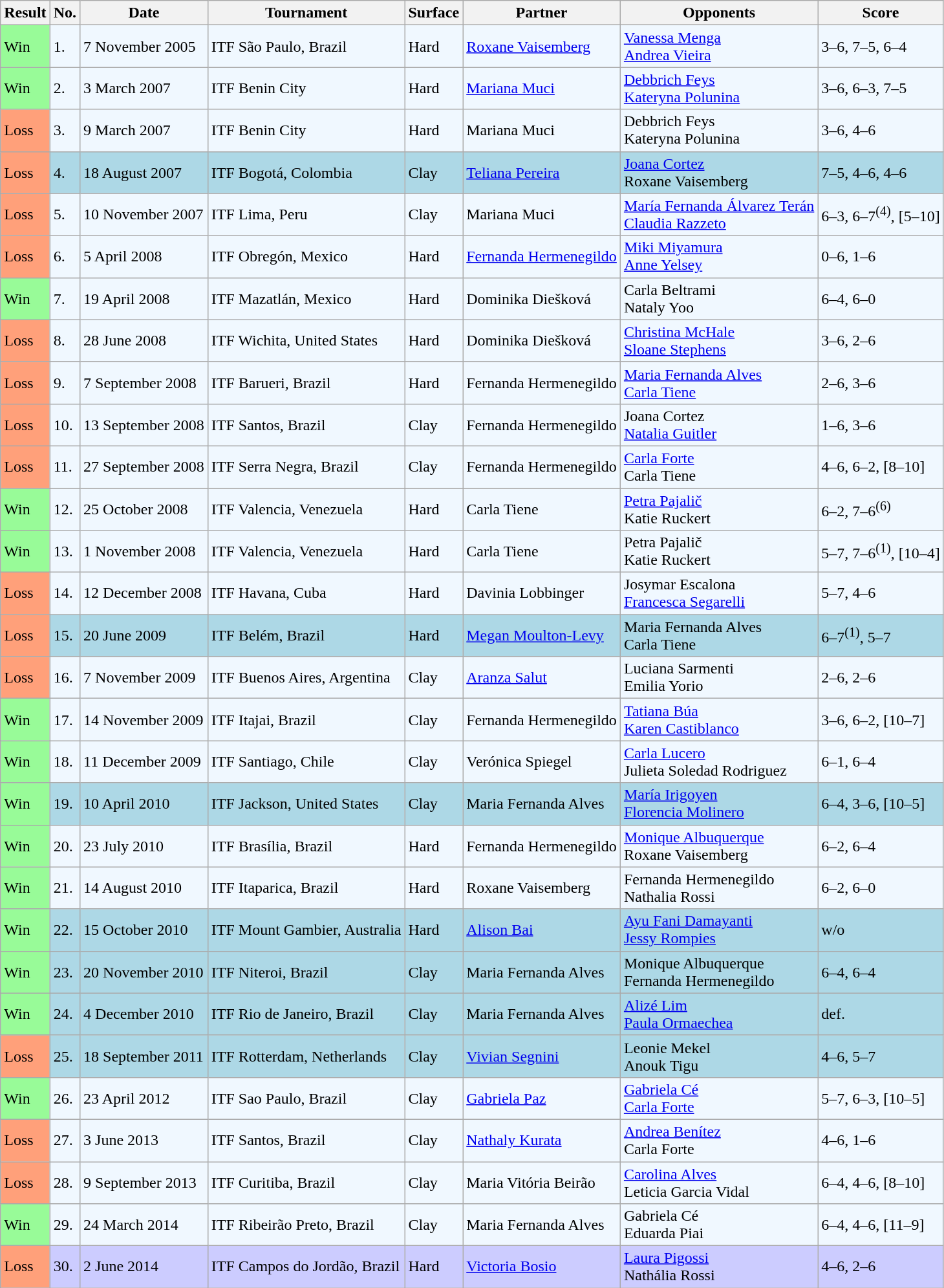<table class="sortable wikitable">
<tr>
<th>Result</th>
<th>No.</th>
<th>Date</th>
<th>Tournament</th>
<th>Surface</th>
<th>Partner</th>
<th>Opponents</th>
<th class="unsortable">Score</th>
</tr>
<tr bgcolor="#f0f8ff">
<td bgcolor="98FB98">Win</td>
<td>1.</td>
<td>7 November 2005</td>
<td>ITF São Paulo, Brazil</td>
<td>Hard</td>
<td> <a href='#'>Roxane Vaisemberg</a></td>
<td> <a href='#'>Vanessa Menga</a> <br>  <a href='#'>Andrea Vieira</a></td>
<td>3–6, 7–5, 6–4</td>
</tr>
<tr bgcolor="#f0f8ff">
<td bgcolor="98FB98">Win</td>
<td>2.</td>
<td>3 March 2007</td>
<td>ITF Benin City</td>
<td>Hard</td>
<td> <a href='#'>Mariana Muci</a></td>
<td> <a href='#'>Debbrich Feys</a> <br>  <a href='#'>Kateryna Polunina</a></td>
<td>3–6, 6–3, 7–5</td>
</tr>
<tr bgcolor="#f0f8ff">
<td bgcolor="FFA07A">Loss</td>
<td>3.</td>
<td>9 March 2007</td>
<td>ITF Benin City</td>
<td>Hard</td>
<td> Mariana Muci</td>
<td> Debbrich Feys <br>  Kateryna Polunina</td>
<td>3–6, 4–6</td>
</tr>
<tr style="background:lightblue;">
<td bgcolor="FFA07A">Loss</td>
<td>4.</td>
<td>18 August 2007</td>
<td>ITF Bogotá, Colombia</td>
<td>Clay</td>
<td> <a href='#'>Teliana Pereira</a></td>
<td> <a href='#'>Joana Cortez</a> <br>  Roxane Vaisemberg</td>
<td>7–5, 4–6, 4–6</td>
</tr>
<tr bgcolor="#f0f8ff">
<td bgcolor="FFA07A">Loss</td>
<td>5.</td>
<td>10 November 2007</td>
<td>ITF Lima, Peru</td>
<td>Clay</td>
<td> Mariana Muci</td>
<td> <a href='#'>María Fernanda Álvarez Terán</a> <br>  <a href='#'>Claudia Razzeto</a></td>
<td>6–3, 6–7<sup>(4)</sup>, [5–10]</td>
</tr>
<tr bgcolor="#f0f8ff">
<td bgcolor="FFA07A">Loss</td>
<td>6.</td>
<td>5 April 2008</td>
<td>ITF Obregón, Mexico</td>
<td>Hard</td>
<td> <a href='#'>Fernanda Hermenegildo</a></td>
<td> <a href='#'>Miki Miyamura</a> <br>  <a href='#'>Anne Yelsey</a></td>
<td>0–6, 1–6</td>
</tr>
<tr bgcolor="#f0f8ff">
<td bgcolor="98FB98">Win</td>
<td>7.</td>
<td>19 April 2008</td>
<td>ITF Mazatlán, Mexico</td>
<td>Hard</td>
<td> Dominika Diešková</td>
<td> Carla Beltrami <br>  Nataly Yoo</td>
<td>6–4, 6–0</td>
</tr>
<tr bgcolor="#f0f8ff">
<td bgcolor="FFA07A">Loss</td>
<td>8.</td>
<td>28 June 2008</td>
<td>ITF Wichita, United States</td>
<td>Hard</td>
<td> Dominika Diešková</td>
<td> <a href='#'>Christina McHale</a> <br>  <a href='#'>Sloane Stephens</a></td>
<td>3–6, 2–6</td>
</tr>
<tr bgcolor="#f0f8ff">
<td bgcolor="FFA07A">Loss</td>
<td>9.</td>
<td>7 September 2008</td>
<td>ITF Barueri, Brazil</td>
<td>Hard</td>
<td> Fernanda Hermenegildo</td>
<td> <a href='#'>Maria Fernanda Alves</a> <br>  <a href='#'>Carla Tiene</a></td>
<td>2–6, 3–6</td>
</tr>
<tr bgcolor="#f0f8ff">
<td bgcolor="FFA07A">Loss</td>
<td>10.</td>
<td>13 September 2008</td>
<td>ITF Santos, Brazil</td>
<td>Clay</td>
<td> Fernanda Hermenegildo</td>
<td> Joana Cortez <br>  <a href='#'>Natalia Guitler</a></td>
<td>1–6, 3–6</td>
</tr>
<tr bgcolor="#f0f8ff">
<td bgcolor="FFA07A">Loss</td>
<td>11.</td>
<td>27 September 2008</td>
<td>ITF Serra Negra, Brazil</td>
<td>Clay</td>
<td> Fernanda Hermenegildo</td>
<td> <a href='#'>Carla Forte</a> <br>  Carla Tiene</td>
<td>4–6, 6–2, [8–10]</td>
</tr>
<tr bgcolor="#f0f8ff">
<td bgcolor="98FB98">Win</td>
<td>12.</td>
<td>25 October 2008</td>
<td>ITF Valencia, Venezuela</td>
<td>Hard</td>
<td> Carla Tiene</td>
<td> <a href='#'>Petra Pajalič</a> <br>  Katie Ruckert</td>
<td>6–2, 7–6<sup>(6)</sup></td>
</tr>
<tr bgcolor="#f0f8ff">
<td bgcolor="98FB98">Win</td>
<td>13.</td>
<td>1 November 2008</td>
<td>ITF Valencia, Venezuela</td>
<td>Hard</td>
<td> Carla Tiene</td>
<td> Petra Pajalič <br>  Katie Ruckert</td>
<td>5–7, 7–6<sup>(1)</sup>, [10–4]</td>
</tr>
<tr bgcolor="#f0f8ff">
<td bgcolor="FFA07A">Loss</td>
<td>14.</td>
<td>12 December 2008</td>
<td>ITF Havana, Cuba</td>
<td>Hard</td>
<td> Davinia Lobbinger</td>
<td> Josymar Escalona <br>  <a href='#'>Francesca Segarelli</a></td>
<td>5–7, 4–6</td>
</tr>
<tr style="background:lightblue;">
<td bgcolor="FFA07A">Loss</td>
<td>15.</td>
<td>20 June 2009</td>
<td>ITF Belém, Brazil</td>
<td>Hard</td>
<td> <a href='#'>Megan Moulton-Levy</a></td>
<td> Maria Fernanda Alves <br>  Carla Tiene</td>
<td>6–7<sup>(1)</sup>, 5–7</td>
</tr>
<tr bgcolor="#f0f8ff">
<td bgcolor="FFA07A">Loss</td>
<td>16.</td>
<td>7 November 2009</td>
<td>ITF Buenos Aires, Argentina</td>
<td>Clay</td>
<td> <a href='#'>Aranza Salut</a></td>
<td> Luciana Sarmenti <br>  Emilia Yorio</td>
<td>2–6, 2–6</td>
</tr>
<tr bgcolor="#f0f8ff">
<td bgcolor="98FB98">Win</td>
<td>17.</td>
<td>14 November 2009</td>
<td>ITF Itajai, Brazil</td>
<td>Clay</td>
<td> Fernanda Hermenegildo</td>
<td> <a href='#'>Tatiana Búa</a> <br>  <a href='#'>Karen Castiblanco</a></td>
<td>3–6, 6–2, [10–7]</td>
</tr>
<tr bgcolor="#f0f8ff">
<td bgcolor="98FB98">Win</td>
<td>18.</td>
<td>11 December 2009</td>
<td>ITF Santiago, Chile</td>
<td>Clay</td>
<td> Verónica Spiegel</td>
<td> <a href='#'>Carla Lucero</a> <br>  Julieta Soledad Rodriguez</td>
<td>6–1, 6–4</td>
</tr>
<tr style="background:lightblue;">
<td bgcolor="98FB98">Win</td>
<td>19.</td>
<td>10 April 2010</td>
<td>ITF Jackson, United States</td>
<td>Clay</td>
<td> Maria Fernanda Alves</td>
<td> <a href='#'>María Irigoyen</a> <br>  <a href='#'>Florencia Molinero</a></td>
<td>6–4, 3–6, [10–5]</td>
</tr>
<tr bgcolor="#f0f8ff">
<td bgcolor="98FB98">Win</td>
<td>20.</td>
<td>23 July 2010</td>
<td>ITF Brasília, Brazil</td>
<td>Hard</td>
<td> Fernanda Hermenegildo</td>
<td> <a href='#'>Monique Albuquerque</a> <br>  Roxane Vaisemberg</td>
<td>6–2, 6–4</td>
</tr>
<tr bgcolor="#f0f8ff">
<td bgcolor="98FB98">Win</td>
<td>21.</td>
<td>14 August 2010</td>
<td>ITF Itaparica, Brazil</td>
<td>Hard</td>
<td> Roxane Vaisemberg</td>
<td> Fernanda Hermenegildo <br>  Nathalia Rossi</td>
<td>6–2, 6–0</td>
</tr>
<tr style="background:lightblue;">
<td bgcolor="98FB98">Win</td>
<td>22.</td>
<td>15 October 2010</td>
<td>ITF Mount Gambier, Australia</td>
<td>Hard</td>
<td> <a href='#'>Alison Bai</a></td>
<td> <a href='#'>Ayu Fani Damayanti</a> <br>  <a href='#'>Jessy Rompies</a></td>
<td>w/o</td>
</tr>
<tr style="background:lightblue;">
<td bgcolor="98FB98">Win</td>
<td>23.</td>
<td>20 November 2010</td>
<td>ITF Niteroi, Brazil</td>
<td>Clay</td>
<td> Maria Fernanda Alves</td>
<td> Monique Albuquerque <br>  Fernanda Hermenegildo</td>
<td>6–4, 6–4</td>
</tr>
<tr style="background:lightblue;">
<td bgcolor="98FB98">Win</td>
<td>24.</td>
<td>4 December 2010</td>
<td>ITF Rio de Janeiro, Brazil</td>
<td>Clay</td>
<td> Maria Fernanda Alves</td>
<td> <a href='#'>Alizé Lim</a> <br>  <a href='#'>Paula Ormaechea</a></td>
<td>def.</td>
</tr>
<tr style="background:lightblue;">
<td bgcolor="FFA07A">Loss</td>
<td>25.</td>
<td>18 September 2011</td>
<td>ITF Rotterdam, Netherlands</td>
<td>Clay</td>
<td> <a href='#'>Vivian Segnini</a></td>
<td> Leonie Mekel <br>  Anouk Tigu</td>
<td>4–6, 5–7</td>
</tr>
<tr bgcolor="#f0f8ff">
<td bgcolor="98FB98">Win</td>
<td>26.</td>
<td>23 April 2012</td>
<td>ITF Sao Paulo, Brazil</td>
<td>Clay</td>
<td> <a href='#'>Gabriela Paz</a></td>
<td> <a href='#'>Gabriela Cé</a> <br>  <a href='#'>Carla Forte</a></td>
<td>5–7, 6–3, [10–5]</td>
</tr>
<tr bgcolor="#f0f8ff">
<td bgcolor="FFA07A">Loss</td>
<td>27.</td>
<td>3 June 2013</td>
<td>ITF Santos, Brazil</td>
<td>Clay</td>
<td> <a href='#'>Nathaly Kurata</a></td>
<td> <a href='#'>Andrea Benítez</a> <br>  Carla Forte</td>
<td>4–6, 1–6</td>
</tr>
<tr bgcolor="#f0f8ff">
<td bgcolor="FFA07A">Loss</td>
<td>28.</td>
<td>9 September 2013</td>
<td>ITF Curitiba, Brazil</td>
<td>Clay</td>
<td> Maria Vitória Beirão</td>
<td> <a href='#'>Carolina Alves</a> <br>  Leticia Garcia Vidal</td>
<td>6–4, 4–6, [8–10]</td>
</tr>
<tr bgcolor="#f0f8ff">
<td bgcolor="98FB98">Win</td>
<td>29.</td>
<td>24 March 2014</td>
<td>ITF Ribeirão Preto, Brazil</td>
<td>Clay</td>
<td> Maria Fernanda Alves</td>
<td> Gabriela Cé <br>  Eduarda Piai</td>
<td>6–4, 4–6, [11–9]</td>
</tr>
<tr style="background:#ccccff;">
<td bgcolor="FFA07A">Loss</td>
<td>30.</td>
<td>2 June 2014</td>
<td>ITF Campos do Jordão, Brazil</td>
<td>Hard</td>
<td> <a href='#'>Victoria Bosio</a></td>
<td> <a href='#'>Laura Pigossi</a> <br>  Nathália Rossi</td>
<td>4–6, 2–6</td>
</tr>
</table>
